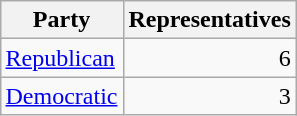<table class=wikitable style="float:right;margin:0 0 0.5em 1em;">
<tr>
<th colspan=2>Party</th>
<th>Representatives</th>
</tr>
<tr>
<td colspan=2><a href='#'>Republican</a></td>
<td align=right>6</td>
</tr>
<tr>
<td colspan=2><a href='#'>Democratic</a></td>
<td align=right>3</td>
</tr>
</table>
